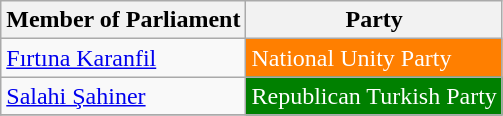<table class="wikitable">
<tr>
<th>Member of Parliament</th>
<th>Party</th>
</tr>
<tr>
<td><a href='#'>Fırtına Karanfil</a></td>
<td style="background:#FF7F00; color:white">National Unity Party</td>
</tr>
<tr>
<td><a href='#'>Salahi Şahiner</a></td>
<td style="background:#008000; color:white">Republican Turkish Party</td>
</tr>
<tr>
</tr>
</table>
